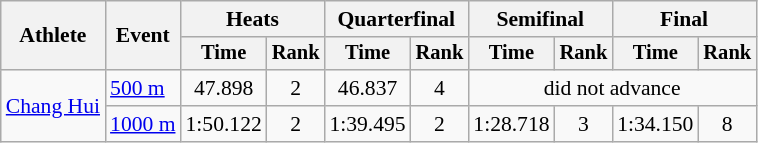<table class="wikitable" style="font-size:90%">
<tr>
<th rowspan=2>Athlete</th>
<th rowspan=2>Event</th>
<th colspan=2>Heats</th>
<th colspan=2>Quarterfinal</th>
<th colspan=2>Semifinal</th>
<th colspan=2>Final</th>
</tr>
<tr style="font-size:95%">
<th>Time</th>
<th>Rank</th>
<th>Time</th>
<th>Rank</th>
<th>Time</th>
<th>Rank</th>
<th>Time</th>
<th>Rank</th>
</tr>
<tr align=center>
<td align=left rowspan=2><a href='#'>Chang Hui</a></td>
<td align=left><a href='#'>500 m</a></td>
<td>47.898</td>
<td>2</td>
<td>46.837</td>
<td>4</td>
<td colspan=4>did not advance</td>
</tr>
<tr align=center>
<td align=left><a href='#'>1000 m</a></td>
<td>1:50.122</td>
<td>2</td>
<td>1:39.495</td>
<td>2</td>
<td>1:28.718</td>
<td>3</td>
<td>1:34.150</td>
<td>8</td>
</tr>
</table>
